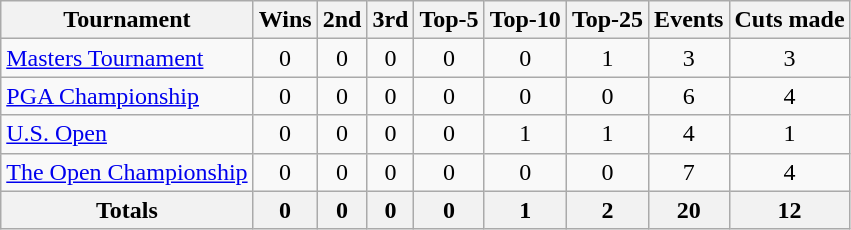<table class=wikitable style=text-align:center>
<tr>
<th>Tournament</th>
<th>Wins</th>
<th>2nd</th>
<th>3rd</th>
<th>Top-5</th>
<th>Top-10</th>
<th>Top-25</th>
<th>Events</th>
<th>Cuts made</th>
</tr>
<tr>
<td align=left><a href='#'>Masters Tournament</a></td>
<td>0</td>
<td>0</td>
<td>0</td>
<td>0</td>
<td>0</td>
<td>1</td>
<td>3</td>
<td>3</td>
</tr>
<tr>
<td align=left><a href='#'>PGA Championship</a></td>
<td>0</td>
<td>0</td>
<td>0</td>
<td>0</td>
<td>0</td>
<td>0</td>
<td>6</td>
<td>4</td>
</tr>
<tr>
<td align=left><a href='#'>U.S. Open</a></td>
<td>0</td>
<td>0</td>
<td>0</td>
<td>0</td>
<td>1</td>
<td>1</td>
<td>4</td>
<td>1</td>
</tr>
<tr>
<td align=left><a href='#'>The Open Championship</a></td>
<td>0</td>
<td>0</td>
<td>0</td>
<td>0</td>
<td>0</td>
<td>0</td>
<td>7</td>
<td>4</td>
</tr>
<tr>
<th>Totals</th>
<th>0</th>
<th>0</th>
<th>0</th>
<th>0</th>
<th>1</th>
<th>2</th>
<th>20</th>
<th>12</th>
</tr>
</table>
